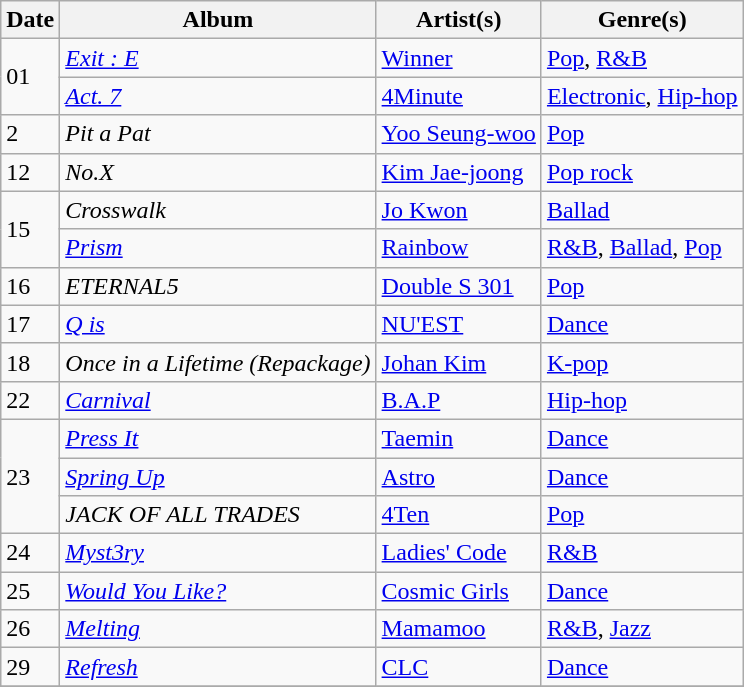<table class="wikitable">
<tr>
<th>Date</th>
<th>Album</th>
<th>Artist(s)</th>
<th>Genre(s)</th>
</tr>
<tr>
<td rowspan="2">01</td>
<td><em><a href='#'>Exit : E</a></em></td>
<td><a href='#'>Winner</a></td>
<td><a href='#'>Pop</a>, <a href='#'>R&B</a></td>
</tr>
<tr>
<td><em><a href='#'>Act. 7</a></em></td>
<td><a href='#'>4Minute</a></td>
<td><a href='#'>Electronic</a>, <a href='#'>Hip-hop</a></td>
</tr>
<tr>
<td>2</td>
<td><em>Pit a Pat</em></td>
<td><a href='#'>Yoo Seung-woo</a></td>
<td><a href='#'>Pop</a></td>
</tr>
<tr>
<td>12</td>
<td><em>No.X</em></td>
<td><a href='#'>Kim Jae-joong</a></td>
<td><a href='#'>Pop rock</a></td>
</tr>
<tr>
<td rowspan="2">15</td>
<td><em>Crosswalk</em></td>
<td><a href='#'>Jo Kwon</a></td>
<td><a href='#'>Ballad</a></td>
</tr>
<tr>
<td><em><a href='#'>Prism</a></em></td>
<td><a href='#'>Rainbow</a></td>
<td><a href='#'>R&B</a>, <a href='#'>Ballad</a>, <a href='#'>Pop</a></td>
</tr>
<tr>
<td>16</td>
<td><em>ETERNAL5</em></td>
<td><a href='#'>Double S 301</a></td>
<td><a href='#'>Pop</a></td>
</tr>
<tr>
<td>17</td>
<td><em><a href='#'>Q is</a></em></td>
<td><a href='#'>NU'EST</a></td>
<td><a href='#'>Dance</a></td>
</tr>
<tr>
<td>18</td>
<td><em>Once in a Lifetime (Repackage)</em></td>
<td><a href='#'>Johan Kim</a></td>
<td><a href='#'>K-pop</a></td>
</tr>
<tr>
<td>22</td>
<td><em><a href='#'>Carnival</a></em></td>
<td><a href='#'>B.A.P</a></td>
<td><a href='#'>Hip-hop</a></td>
</tr>
<tr>
<td rowspan="3">23</td>
<td><em><a href='#'>Press It</a></em></td>
<td><a href='#'>Taemin</a></td>
<td><a href='#'>Dance</a></td>
</tr>
<tr>
<td><em><a href='#'>Spring Up</a></em></td>
<td><a href='#'>Astro</a></td>
<td><a href='#'>Dance</a></td>
</tr>
<tr>
<td><em>JACK OF ALL TRADES</em></td>
<td><a href='#'>4Ten</a></td>
<td><a href='#'>Pop</a></td>
</tr>
<tr>
<td>24</td>
<td><em><a href='#'>Myst3ry</a></em></td>
<td><a href='#'>Ladies' Code</a></td>
<td><a href='#'>R&B</a></td>
</tr>
<tr>
<td>25</td>
<td><em><a href='#'>Would You Like?</a></em></td>
<td><a href='#'>Cosmic Girls</a></td>
<td><a href='#'>Dance</a></td>
</tr>
<tr>
<td>26</td>
<td><em><a href='#'>Melting</a></em></td>
<td><a href='#'>Mamamoo</a></td>
<td><a href='#'>R&B</a>, <a href='#'>Jazz</a></td>
</tr>
<tr>
<td>29</td>
<td><em><a href='#'>Refresh</a></em></td>
<td><a href='#'>CLC</a></td>
<td><a href='#'>Dance</a></td>
</tr>
<tr>
</tr>
</table>
